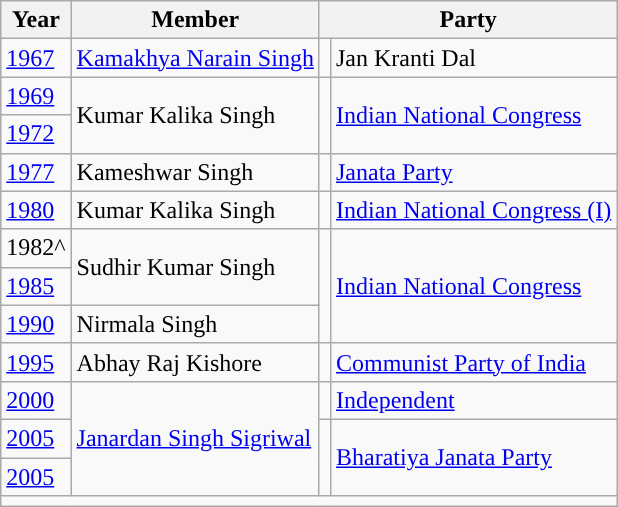<table class="wikitable">
<tr>
<th>Year</th>
<th>Member</th>
<th colspan="2">Party</th>
</tr>
<tr>
<td><a href='#'>1967</a></td>
<td><a href='#'>Kamakhya Narain Singh</a></td>
<td style="background-color:"></td>
<td>Jan Kranti Dal</td>
</tr>
<tr>
<td><a href='#'>1969</a></td>
<td rowspan="2">Kumar Kalika Singh</td>
<td rowspan="2" style="background-color:"></td>
<td rowspan="2"><a href='#'>Indian National Congress</a></td>
</tr>
<tr>
<td><a href='#'>1972</a></td>
</tr>
<tr>
<td><a href='#'>1977</a></td>
<td>Kameshwar Singh</td>
<td style="background-color:"></td>
<td><a href='#'>Janata Party</a></td>
</tr>
<tr>
<td><a href='#'>1980</a></td>
<td>Kumar Kalika Singh</td>
<td style="background-color:"></td>
<td><a href='#'>Indian National Congress (I)</a></td>
</tr>
<tr>
<td>1982^</td>
<td rowspan="2">Sudhir Kumar Singh</td>
<td rowspan="3" style="background-color:"></td>
<td rowspan="3"><a href='#'>Indian National Congress</a></td>
</tr>
<tr>
<td><a href='#'>1985</a></td>
</tr>
<tr>
<td><a href='#'>1990</a></td>
<td>Nirmala Singh</td>
</tr>
<tr>
<td><a href='#'>1995</a></td>
<td>Abhay Raj Kishore</td>
<td style="background-color:"></td>
<td><a href='#'>Communist Party of India</a></td>
</tr>
<tr>
<td><a href='#'>2000</a></td>
<td rowspan="3"><a href='#'>Janardan Singh Sigriwal</a></td>
<td style="background-color:"></td>
<td><a href='#'>Independent</a></td>
</tr>
<tr>
<td><a href='#'>2005</a></td>
<td rowspan="2" style="background-color:"></td>
<td rowspan="2"><a href='#'>Bharatiya Janata Party</a></td>
</tr>
<tr>
<td><a href='#'>2005</a></td>
</tr>
<tr>
<td colspan="4"></td>
</tr>
</table>
